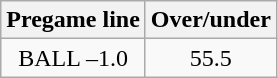<table class="wikitable">
<tr align="center">
<th style=>Pregame line</th>
<th style=>Over/under</th>
</tr>
<tr align="center">
<td>BALL –1.0</td>
<td>55.5</td>
</tr>
</table>
